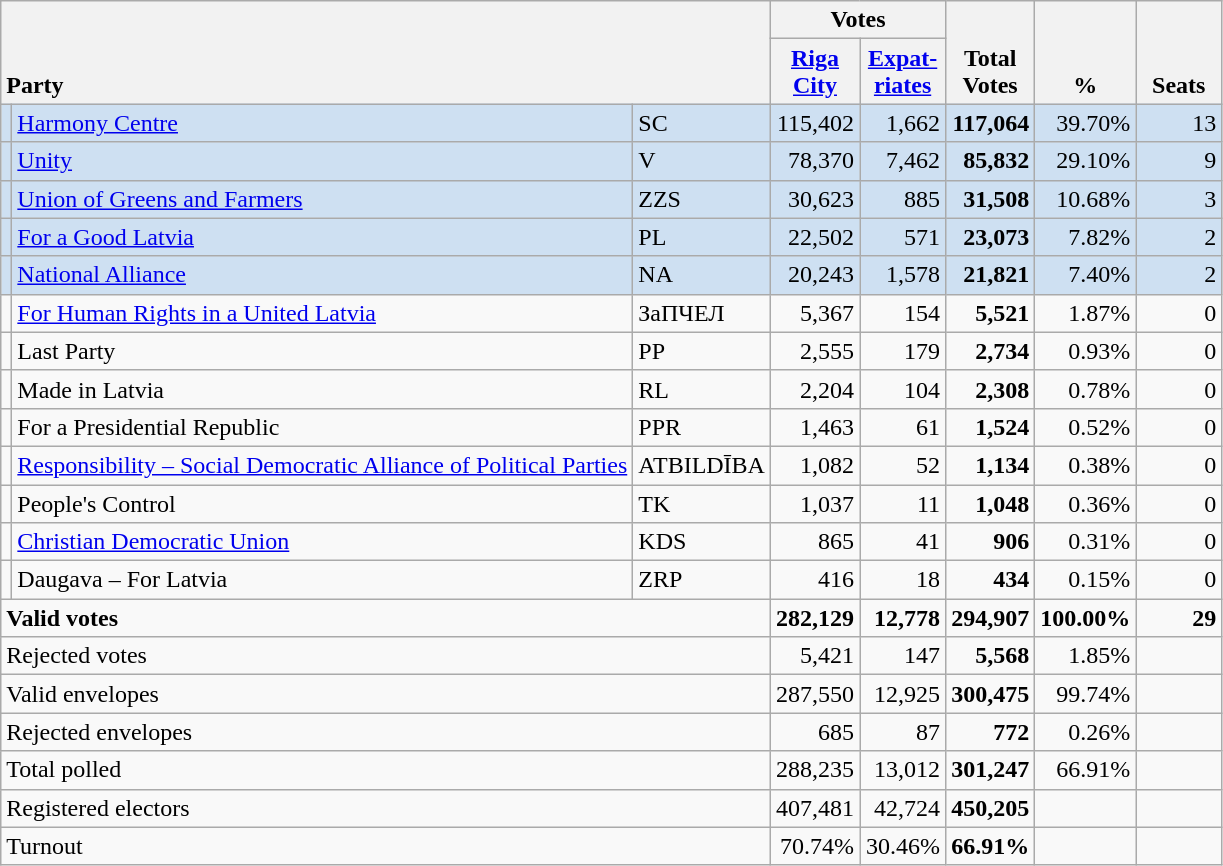<table class="wikitable" border="1" style="text-align:right;">
<tr>
<th style="text-align:left;" valign=bottom rowspan=2 colspan=3>Party</th>
<th colspan=2>Votes</th>
<th align=center valign=bottom rowspan=2 width="50">Total Votes</th>
<th align=center valign=bottom rowspan=2 width="50">%</th>
<th align=center valign=bottom rowspan=2 width="50">Seats</th>
</tr>
<tr>
<th align=center valign=bottom width="50"><a href='#'>Riga City</a></th>
<th align=center valign=bottom width="50"><a href='#'>Expat- riates</a></th>
</tr>
<tr style="background:#CEE0F2;">
<td></td>
<td align=left><a href='#'>Harmony Centre</a></td>
<td align=left>SC</td>
<td>115,402</td>
<td>1,662</td>
<td><strong>117,064</strong></td>
<td>39.70%</td>
<td>13</td>
</tr>
<tr style="background:#CEE0F2;">
<td></td>
<td align=left><a href='#'>Unity</a></td>
<td align=left>V</td>
<td>78,370</td>
<td>7,462</td>
<td><strong>85,832</strong></td>
<td>29.10%</td>
<td>9</td>
</tr>
<tr style="background:#CEE0F2;">
<td></td>
<td align=left><a href='#'>Union of Greens and Farmers</a></td>
<td align=left>ZZS</td>
<td>30,623</td>
<td>885</td>
<td><strong>31,508</strong></td>
<td>10.68%</td>
<td>3</td>
</tr>
<tr style="background:#CEE0F2;">
<td></td>
<td align=left><a href='#'>For a Good Latvia</a></td>
<td align=left>PL</td>
<td>22,502</td>
<td>571</td>
<td><strong>23,073</strong></td>
<td>7.82%</td>
<td>2</td>
</tr>
<tr style="background:#CEE0F2;">
<td></td>
<td align=left><a href='#'>National Alliance</a></td>
<td align=left>NA</td>
<td>20,243</td>
<td>1,578</td>
<td><strong>21,821</strong></td>
<td>7.40%</td>
<td>2</td>
</tr>
<tr>
<td></td>
<td align=left><a href='#'>For Human Rights in a United Latvia</a></td>
<td align=left>ЗаПЧЕЛ</td>
<td>5,367</td>
<td>154</td>
<td><strong>5,521</strong></td>
<td>1.87%</td>
<td>0</td>
</tr>
<tr>
<td></td>
<td align=left>Last Party</td>
<td align=left>PP</td>
<td>2,555</td>
<td>179</td>
<td><strong>2,734</strong></td>
<td>0.93%</td>
<td>0</td>
</tr>
<tr>
<td></td>
<td align=left>Made in Latvia</td>
<td align=left>RL</td>
<td>2,204</td>
<td>104</td>
<td><strong>2,308</strong></td>
<td>0.78%</td>
<td>0</td>
</tr>
<tr>
<td></td>
<td align=left>For a Presidential Republic</td>
<td align=left>PPR</td>
<td>1,463</td>
<td>61</td>
<td><strong>1,524</strong></td>
<td>0.52%</td>
<td>0</td>
</tr>
<tr>
<td></td>
<td align=left><a href='#'>Responsibility – Social Democratic Alliance of Political Parties</a></td>
<td align=left>ATBILDĪBA</td>
<td>1,082</td>
<td>52</td>
<td><strong>1,134</strong></td>
<td>0.38%</td>
<td>0</td>
</tr>
<tr>
<td></td>
<td align=left>People's Control</td>
<td align=left>TK</td>
<td>1,037</td>
<td>11</td>
<td><strong>1,048</strong></td>
<td>0.36%</td>
<td>0</td>
</tr>
<tr>
<td></td>
<td align=left><a href='#'>Christian Democratic Union</a></td>
<td align=left>KDS</td>
<td>865</td>
<td>41</td>
<td><strong>906</strong></td>
<td>0.31%</td>
<td>0</td>
</tr>
<tr>
<td></td>
<td align=left>Daugava – For Latvia</td>
<td align=left>ZRP</td>
<td>416</td>
<td>18</td>
<td><strong>434</strong></td>
<td>0.15%</td>
<td>0</td>
</tr>
<tr style="font-weight:bold">
<td align=left colspan=3>Valid votes</td>
<td>282,129</td>
<td>12,778</td>
<td>294,907</td>
<td>100.00%</td>
<td>29</td>
</tr>
<tr>
<td align=left colspan=3>Rejected votes</td>
<td>5,421</td>
<td>147</td>
<td><strong>5,568</strong></td>
<td>1.85%</td>
<td></td>
</tr>
<tr>
<td align=left colspan=3>Valid envelopes</td>
<td>287,550</td>
<td>12,925</td>
<td><strong>300,475</strong></td>
<td>99.74%</td>
<td></td>
</tr>
<tr>
<td align=left colspan=3>Rejected envelopes</td>
<td>685</td>
<td>87</td>
<td><strong>772</strong></td>
<td>0.26%</td>
<td></td>
</tr>
<tr>
<td align=left colspan=3>Total polled</td>
<td>288,235</td>
<td>13,012</td>
<td><strong>301,247</strong></td>
<td>66.91%</td>
<td></td>
</tr>
<tr>
<td align=left colspan=3>Registered electors</td>
<td>407,481</td>
<td>42,724</td>
<td><strong>450,205</strong></td>
<td></td>
<td></td>
</tr>
<tr>
<td align=left colspan=3>Turnout</td>
<td>70.74%</td>
<td>30.46%</td>
<td><strong>66.91%</strong></td>
<td></td>
<td></td>
</tr>
</table>
